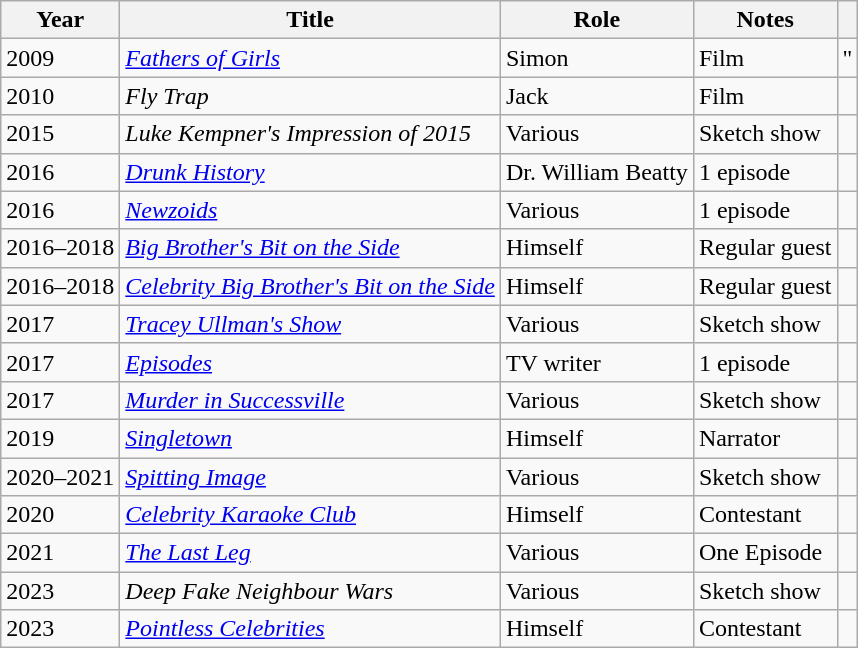<table class="wikitable sortable">
<tr>
<th>Year</th>
<th>Title</th>
<th>Role</th>
<th>Notes</th>
<th class="unsortable"></th>
</tr>
<tr>
<td>2009</td>
<td><em><a href='#'>Fathers of Girls</a></em></td>
<td>Simon</td>
<td>Film</td>
<td align="center">"</td>
</tr>
<tr>
<td>2010</td>
<td><em>Fly Trap</em></td>
<td>Jack</td>
<td>Film</td>
<td align="center"></td>
</tr>
<tr>
<td>2015</td>
<td><em>Luke Kempner's Impression of 2015</em></td>
<td>Various</td>
<td>Sketch show</td>
<td align="center"></td>
</tr>
<tr>
<td>2016</td>
<td><em><a href='#'>Drunk History</a></em></td>
<td>Dr. William Beatty</td>
<td>1 episode</td>
<td align="center"></td>
</tr>
<tr>
<td>2016</td>
<td><em><a href='#'>Newzoids</a></em></td>
<td>Various</td>
<td>1 episode</td>
<td align="center"></td>
</tr>
<tr>
<td>2016–2018</td>
<td><em><a href='#'>Big Brother's Bit on the Side</a></em></td>
<td>Himself</td>
<td>Regular guest</td>
<td align="center"></td>
</tr>
<tr>
<td>2016–2018</td>
<td><em><a href='#'>Celebrity Big Brother's Bit on the Side</a></em></td>
<td>Himself</td>
<td>Regular guest</td>
<td align="center"></td>
</tr>
<tr>
<td>2017</td>
<td><em><a href='#'>Tracey Ullman's Show</a></em></td>
<td>Various</td>
<td>Sketch show</td>
<td align="center"></td>
</tr>
<tr>
<td>2017</td>
<td><em><a href='#'>Episodes</a></em></td>
<td>TV writer</td>
<td>1 episode</td>
<td align="center"></td>
</tr>
<tr>
<td>2017</td>
<td><em><a href='#'>Murder in Successville</a></em></td>
<td>Various</td>
<td>Sketch show</td>
<td align="center"></td>
</tr>
<tr>
<td>2019</td>
<td><em><a href='#'>Singletown</a></em></td>
<td>Himself</td>
<td>Narrator</td>
<td align="center"></td>
</tr>
<tr>
<td>2020–2021</td>
<td><em><a href='#'>Spitting Image</a></em></td>
<td>Various</td>
<td>Sketch show</td>
<td align="center"></td>
</tr>
<tr>
<td>2020</td>
<td><em><a href='#'>Celebrity Karaoke Club</a></em></td>
<td>Himself</td>
<td>Contestant</td>
<td align="center"></td>
</tr>
<tr>
<td>2021</td>
<td><em><a href='#'>The Last Leg</a></em></td>
<td>Various</td>
<td>One Episode</td>
<td align="center"></td>
</tr>
<tr>
<td>2023</td>
<td><em>Deep Fake Neighbour Wars</em></td>
<td>Various</td>
<td>Sketch show</td>
<td align="center"></td>
</tr>
<tr>
<td>2023</td>
<td><em><a href='#'>Pointless Celebrities</a></em></td>
<td>Himself</td>
<td>Contestant</td>
<td></td>
</tr>
</table>
